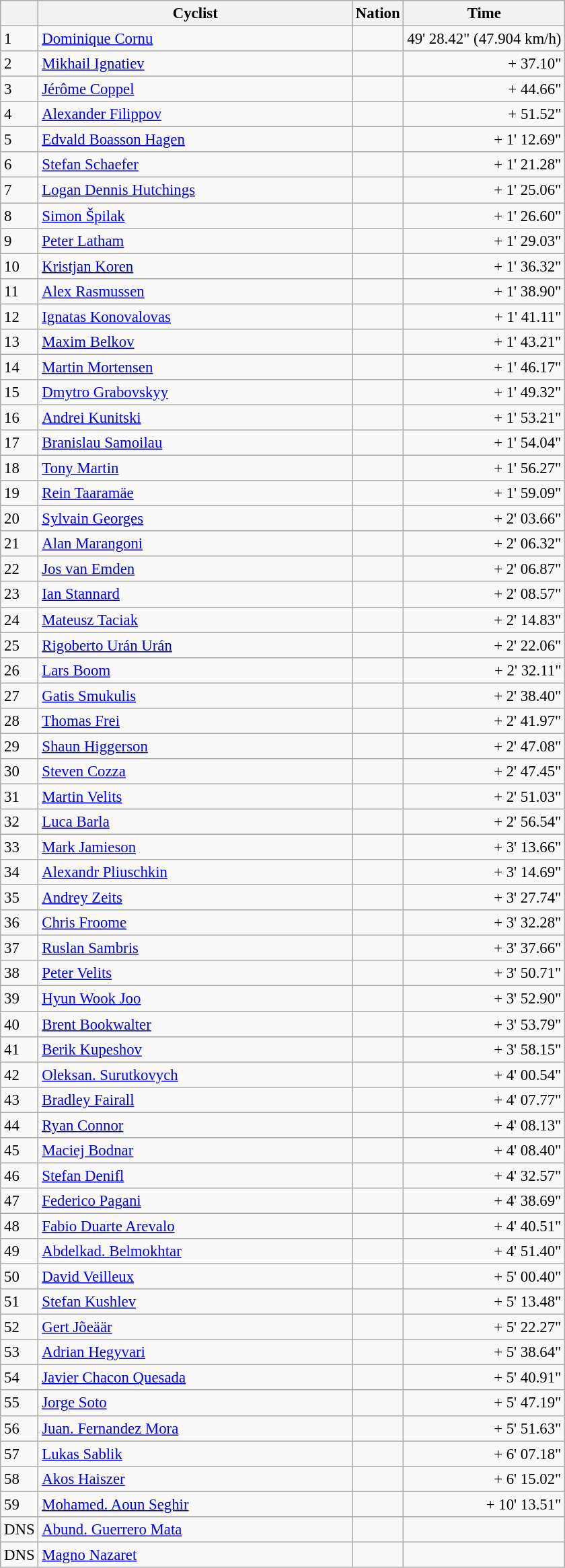<table class="wikitable" style="font-size:95%;">
<tr>
<th></th>
<th align="left" style="width: 20em">Cyclist</th>
<th>Nation</th>
<th>Time</th>
</tr>
<tr>
<td>1</td>
<td><a href='#'>Dominique Cornu</a></td>
<td></td>
<td>49' 28.42" (47.904 km/h)</td>
</tr>
<tr>
<td>2</td>
<td><a href='#'>Mikhail Ignatiev</a></td>
<td></td>
<td align=right>+ 37.10"</td>
</tr>
<tr>
<td>3</td>
<td><a href='#'>Jérôme Coppel</a></td>
<td></td>
<td align=right>+ 44.66"</td>
</tr>
<tr>
<td>4</td>
<td><a href='#'>Alexander Filippov</a></td>
<td></td>
<td align=right>+ 51.52"</td>
</tr>
<tr>
<td>5</td>
<td><a href='#'>Edvald Boasson Hagen</a></td>
<td></td>
<td align=right>+ 1' 12.69"</td>
</tr>
<tr>
<td>6</td>
<td><a href='#'>Stefan Schaefer</a></td>
<td></td>
<td align=right>+ 1' 21.28"</td>
</tr>
<tr>
<td>7</td>
<td><a href='#'>Logan Dennis Hutchings</a></td>
<td></td>
<td align=right>+ 1' 25.06"</td>
</tr>
<tr>
<td>8</td>
<td><a href='#'>Simon Špilak</a></td>
<td></td>
<td align=right>+ 1' 26.60"</td>
</tr>
<tr>
<td>9</td>
<td><a href='#'>Peter Latham</a></td>
<td></td>
<td align=right>+ 1' 29.03"</td>
</tr>
<tr>
<td>10</td>
<td><a href='#'>Kristjan Koren</a></td>
<td></td>
<td align=right>+ 1' 36.32"</td>
</tr>
<tr>
<td>11</td>
<td><a href='#'>Alex Rasmussen</a></td>
<td></td>
<td align=right>+ 1' 38.90"</td>
</tr>
<tr>
<td>12</td>
<td><a href='#'>Ignatas Konovalovas</a></td>
<td></td>
<td align=right>+ 1' 41.11"</td>
</tr>
<tr>
<td>13</td>
<td><a href='#'>Maxim Belkov</a></td>
<td></td>
<td align=right>+ 1' 43.21"</td>
</tr>
<tr>
<td>14</td>
<td><a href='#'>Martin Mortensen</a></td>
<td></td>
<td align=right>+ 1' 46.17"</td>
</tr>
<tr>
<td>15</td>
<td><a href='#'>Dmytro Grabovskyy</a></td>
<td></td>
<td align=right>+ 1' 49.32"</td>
</tr>
<tr>
<td>16</td>
<td><a href='#'>Andrei Kunitski</a></td>
<td></td>
<td align=right>+ 1' 53.21"</td>
</tr>
<tr>
<td>17</td>
<td><a href='#'>Branislau Samoilau</a></td>
<td></td>
<td align=right>+ 1' 54.04"</td>
</tr>
<tr>
<td>18</td>
<td><a href='#'>Tony Martin</a></td>
<td></td>
<td align=right>+ 1' 56.27"</td>
</tr>
<tr>
<td>19</td>
<td><a href='#'>Rein Taaramäe</a></td>
<td></td>
<td align=right>+ 1' 59.09"</td>
</tr>
<tr>
<td>20</td>
<td><a href='#'>Sylvain Georges</a></td>
<td></td>
<td align=right>+ 2' 03.66"</td>
</tr>
<tr>
<td>21</td>
<td><a href='#'>Alan Marangoni</a></td>
<td></td>
<td align=right>+ 2' 06.32"</td>
</tr>
<tr>
<td>22</td>
<td><a href='#'>Jos van Emden</a></td>
<td></td>
<td align=right>+ 2' 06.87"</td>
</tr>
<tr>
<td>23</td>
<td><a href='#'>Ian Stannard</a></td>
<td></td>
<td align=right>+ 2' 08.57"</td>
</tr>
<tr>
<td>24</td>
<td><a href='#'>Mateusz Taciak</a></td>
<td></td>
<td align=right>+ 2' 14.83"</td>
</tr>
<tr>
<td>25</td>
<td><a href='#'>Rigoberto Urán Urán</a></td>
<td></td>
<td align=right>+ 2' 22.06"</td>
</tr>
<tr>
<td>26</td>
<td><a href='#'>Lars Boom</a></td>
<td></td>
<td align=right>+ 2' 32.11"</td>
</tr>
<tr>
<td>27</td>
<td><a href='#'>Gatis Smukulis</a></td>
<td></td>
<td align=right>+ 2' 38.40"</td>
</tr>
<tr>
<td>28</td>
<td><a href='#'>Thomas Frei</a></td>
<td></td>
<td align=right>+ 2' 41.97"</td>
</tr>
<tr>
<td>29</td>
<td><a href='#'>Shaun Higgerson</a></td>
<td></td>
<td align=right>+ 2' 47.08"</td>
</tr>
<tr>
<td>30</td>
<td><a href='#'>Steven Cozza</a></td>
<td></td>
<td align=right>+ 2' 47.45"</td>
</tr>
<tr>
<td>31</td>
<td><a href='#'>Martin Velits</a></td>
<td></td>
<td align=right>+ 2' 51.03"</td>
</tr>
<tr>
<td>32</td>
<td><a href='#'>Luca Barla</a></td>
<td></td>
<td align=right>+ 2' 56.54"</td>
</tr>
<tr>
<td>33</td>
<td><a href='#'>Mark Jamieson</a></td>
<td></td>
<td align=right>+ 3' 13.66"</td>
</tr>
<tr>
<td>34</td>
<td><a href='#'>Alexandr Pliuschkin</a></td>
<td></td>
<td align=right>+ 3' 14.69"</td>
</tr>
<tr>
<td>35</td>
<td><a href='#'>Andrey Zeits</a></td>
<td></td>
<td align=right>+ 3' 27.74"</td>
</tr>
<tr>
<td>36</td>
<td><a href='#'>Chris Froome</a></td>
<td></td>
<td align=right>+ 3' 32.28"</td>
</tr>
<tr>
<td>37</td>
<td><a href='#'>Ruslan Sambris</a></td>
<td></td>
<td align=right>+ 3' 37.66"</td>
</tr>
<tr>
<td>38</td>
<td><a href='#'>Peter Velits</a></td>
<td></td>
<td align=right>+ 3' 50.71"</td>
</tr>
<tr>
<td>39</td>
<td><a href='#'>Hyun Wook Joo</a></td>
<td></td>
<td align=right>+ 3' 52.90"</td>
</tr>
<tr>
<td>40</td>
<td><a href='#'>Brent Bookwalter</a></td>
<td></td>
<td align=right>+ 3' 53.79"</td>
</tr>
<tr>
<td>41</td>
<td><a href='#'>Berik Kupeshov</a></td>
<td></td>
<td align=right>+ 3' 58.15"</td>
</tr>
<tr>
<td>42</td>
<td><a href='#'>Oleksan. Surutkovych</a></td>
<td></td>
<td align=right>+ 4' 00.54"</td>
</tr>
<tr>
<td>43</td>
<td><a href='#'>Bradley Fairall</a></td>
<td></td>
<td align=right>+ 4' 07.77"</td>
</tr>
<tr>
<td>44</td>
<td><a href='#'>Ryan Connor</a></td>
<td></td>
<td align=right>+ 4' 08.13"</td>
</tr>
<tr>
<td>45</td>
<td><a href='#'>Maciej Bodnar</a></td>
<td></td>
<td align=right>+ 4' 08.40"</td>
</tr>
<tr>
<td>46</td>
<td><a href='#'>Stefan Denifl</a></td>
<td></td>
<td align=right>+ 4' 32.57"</td>
</tr>
<tr>
<td>47</td>
<td><a href='#'>Federico Pagani</a></td>
<td></td>
<td align=right>+ 4' 38.69"</td>
</tr>
<tr>
<td>48</td>
<td><a href='#'>Fabio Duarte Arevalo</a></td>
<td></td>
<td align=right>+ 4' 40.51"</td>
</tr>
<tr>
<td>49</td>
<td><a href='#'>Abdelkad. Belmokhtar</a></td>
<td></td>
<td align=right>+ 4' 51.40"</td>
</tr>
<tr>
<td>50</td>
<td><a href='#'>David Veilleux</a></td>
<td></td>
<td align=right>+ 5' 00.40"</td>
</tr>
<tr>
<td>51</td>
<td><a href='#'>Stefan Kushlev</a></td>
<td></td>
<td align=right>+ 5' 13.48"</td>
</tr>
<tr>
<td>52</td>
<td><a href='#'>Gert Jõeäär</a></td>
<td></td>
<td align=right>+ 5' 22.27"</td>
</tr>
<tr>
<td>53</td>
<td><a href='#'>Adrian Hegyvari</a></td>
<td></td>
<td align=right>+ 5' 38.64"</td>
</tr>
<tr>
<td>54</td>
<td><a href='#'>Javier Chacon Quesada</a></td>
<td></td>
<td align=right>+ 5' 40.91"</td>
</tr>
<tr>
<td>55</td>
<td><a href='#'>Jorge Soto</a></td>
<td></td>
<td align=right>+ 5' 47.19"</td>
</tr>
<tr>
<td>56</td>
<td><a href='#'>Juan. Fernandez Mora</a></td>
<td></td>
<td align=right>+ 5' 51.63"</td>
</tr>
<tr>
<td>57</td>
<td><a href='#'>Lukas Sablik</a></td>
<td></td>
<td align=right>+ 6' 07.18"</td>
</tr>
<tr>
<td>58</td>
<td><a href='#'>Akos Haiszer</a></td>
<td></td>
<td align=right>+ 6' 15.02"</td>
</tr>
<tr>
<td>59</td>
<td><a href='#'>Mohamed. Aoun Seghir</a></td>
<td></td>
<td align=right>+ 10' 13.51"</td>
</tr>
<tr>
<td>DNS</td>
<td><a href='#'>Abund. Guerrero Mata</a></td>
<td></td>
<td></td>
</tr>
<tr>
<td>DNS</td>
<td><a href='#'>Magno Nazaret</a></td>
<td></td>
<td></td>
</tr>
</table>
